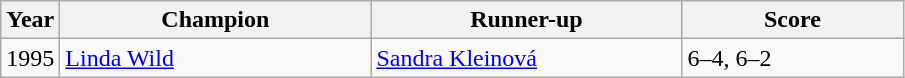<table class="wikitable">
<tr>
<th>Year</th>
<th width="200">Champion</th>
<th width="200">Runner-up</th>
<th width="140">Score</th>
</tr>
<tr>
<td>1995</td>
<td> <a href='#'>Linda Wild</a></td>
<td> <a href='#'>Sandra Kleinová</a></td>
<td>6–4, 6–2</td>
</tr>
</table>
